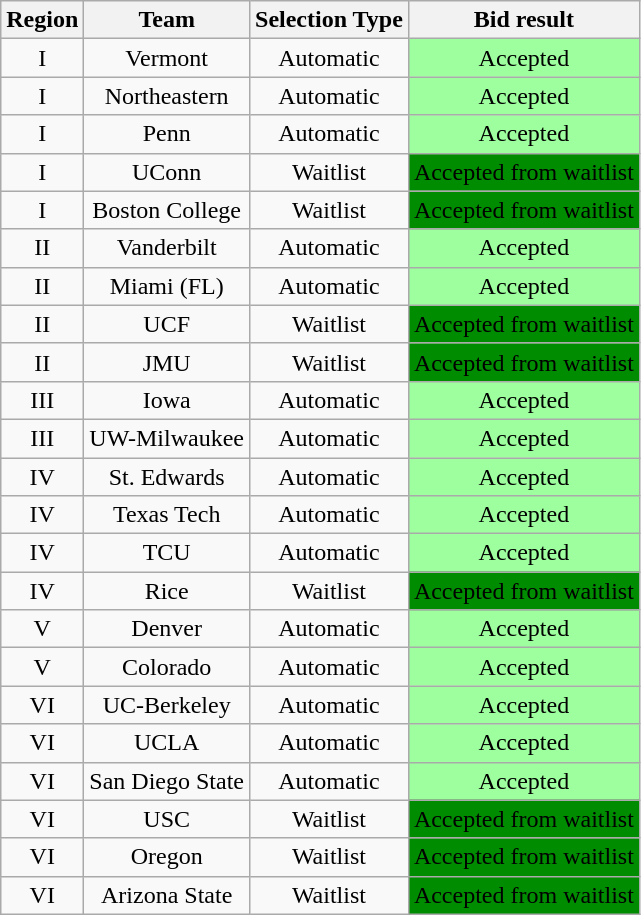<table class="wikitable sortable" style="text-align:center">
<tr>
<th>Region</th>
<th>Team</th>
<th>Selection Type</th>
<th>Bid result</th>
</tr>
<tr>
<td>I</td>
<td>Vermont</td>
<td>Automatic</td>
<td bgcolor="#9eff9e">Accepted</td>
</tr>
<tr>
<td>I</td>
<td>Northeastern</td>
<td>Automatic</td>
<td bgcolor="#9eff9e">Accepted</td>
</tr>
<tr>
<td>I</td>
<td>Penn</td>
<td>Automatic</td>
<td bgcolor="#9eff9e">Accepted</td>
</tr>
<tr>
<td>I</td>
<td>UConn</td>
<td>Waitlist</td>
<td bgcolor="008c00">Accepted from waitlist</td>
</tr>
<tr>
<td>I</td>
<td>Boston College</td>
<td>Waitlist</td>
<td bgcolor="008c00">Accepted from waitlist</td>
</tr>
<tr>
<td>II</td>
<td>Vanderbilt</td>
<td>Automatic</td>
<td bgcolor="#9eff9e">Accepted</td>
</tr>
<tr>
<td>II</td>
<td>Miami (FL)</td>
<td>Automatic</td>
<td bgcolor="#9eff9e">Accepted</td>
</tr>
<tr>
<td>II</td>
<td>UCF</td>
<td>Waitlist</td>
<td bgcolor="008c00">Accepted from waitlist</td>
</tr>
<tr>
<td>II</td>
<td>JMU</td>
<td>Waitlist</td>
<td bgcolor="008c00">Accepted from waitlist</td>
</tr>
<tr>
<td>III</td>
<td>Iowa</td>
<td>Automatic</td>
<td bgcolor="#9eff9e">Accepted</td>
</tr>
<tr>
<td>III</td>
<td>UW-Milwaukee</td>
<td>Automatic</td>
<td bgcolor="#9eff9e">Accepted</td>
</tr>
<tr>
<td>IV</td>
<td>St. Edwards</td>
<td>Automatic</td>
<td bgcolor="#9eff9e">Accepted</td>
</tr>
<tr>
<td>IV</td>
<td>Texas Tech</td>
<td>Automatic</td>
<td bgcolor="#9eff9e">Accepted</td>
</tr>
<tr>
<td>IV</td>
<td>TCU</td>
<td>Automatic</td>
<td bgcolor="#9eff9e">Accepted</td>
</tr>
<tr>
<td>IV</td>
<td>Rice</td>
<td>Waitlist</td>
<td bgcolor="008c00">Accepted from waitlist</td>
</tr>
<tr>
<td>V</td>
<td>Denver</td>
<td>Automatic</td>
<td bgcolor="#9eff9e">Accepted</td>
</tr>
<tr>
<td>V</td>
<td>Colorado</td>
<td>Automatic</td>
<td bgcolor="#9eff9e">Accepted</td>
</tr>
<tr>
<td>VI</td>
<td>UC-Berkeley</td>
<td>Automatic</td>
<td bgcolor="#9eff9e">Accepted</td>
</tr>
<tr>
<td>VI</td>
<td>UCLA</td>
<td>Automatic</td>
<td bgcolor="#9eff9e">Accepted</td>
</tr>
<tr>
<td>VI</td>
<td>San Diego State</td>
<td>Automatic</td>
<td bgcolor="#9eff9e">Accepted</td>
</tr>
<tr>
<td>VI</td>
<td>USC</td>
<td>Waitlist</td>
<td bgcolor="008c00">Accepted from waitlist</td>
</tr>
<tr>
<td>VI</td>
<td>Oregon</td>
<td>Waitlist</td>
<td bgcolor="008c00">Accepted from waitlist</td>
</tr>
<tr>
<td>VI</td>
<td>Arizona State</td>
<td>Waitlist</td>
<td bgcolor="008c00">Accepted from waitlist</td>
</tr>
</table>
